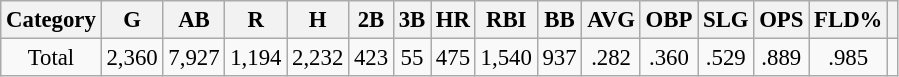<table class="wikitable" style="font-size: 95%; text-align:center;">
<tr>
<th>Category</th>
<th>G</th>
<th>AB</th>
<th>R</th>
<th>H</th>
<th>2B</th>
<th>3B</th>
<th>HR</th>
<th>RBI</th>
<th>BB</th>
<th>AVG</th>
<th>OBP</th>
<th>SLG</th>
<th>OPS</th>
<th>FLD%</th>
<th></th>
</tr>
<tr>
<td>Total</td>
<td>2,360</td>
<td>7,927</td>
<td>1,194</td>
<td>2,232</td>
<td>423</td>
<td>55</td>
<td>475</td>
<td>1,540</td>
<td>937</td>
<td>.282</td>
<td>.360</td>
<td>.529</td>
<td>.889</td>
<td>.985</td>
<td></td>
</tr>
</table>
